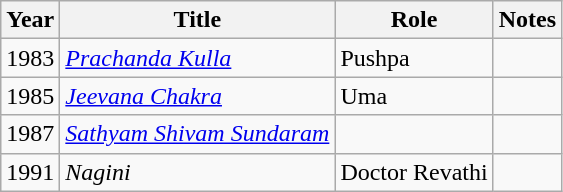<table class="wikitable sortable">
<tr>
<th scope="col">Year</th>
<th scope="col">Title</th>
<th scope="col">Role</th>
<th scope="col" class="unsortable">Notes</th>
</tr>
<tr>
<td>1983</td>
<td><em><a href='#'>Prachanda Kulla</a></em></td>
<td>Pushpa</td>
<td></td>
</tr>
<tr>
<td>1985</td>
<td><em><a href='#'>Jeevana Chakra</a></em></td>
<td>Uma</td>
<td></td>
</tr>
<tr>
<td>1987</td>
<td><em><a href='#'>Sathyam Shivam Sundaram</a></em></td>
<td></td>
<td></td>
</tr>
<tr>
<td>1991</td>
<td><em>Nagini</em></td>
<td>Doctor Revathi</td>
<td></td>
</tr>
</table>
